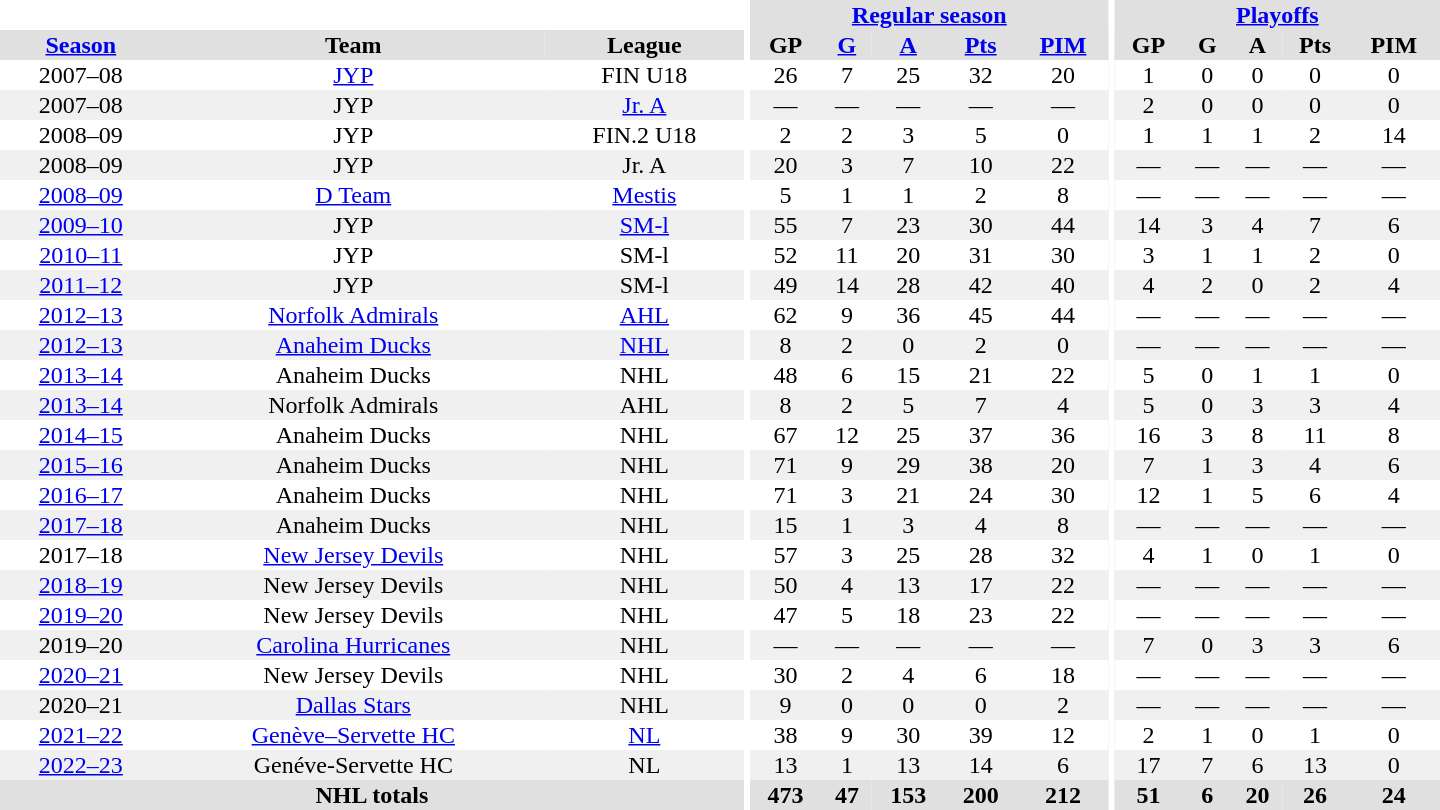<table border="0" cellpadding="1" cellspacing="0" style="text-align:center; width:60em">
<tr bgcolor="#e0e0e0">
<th colspan="3" bgcolor="#ffffff"></th>
<th rowspan="100" bgcolor="#ffffff"></th>
<th colspan="5"><a href='#'>Regular season</a></th>
<th rowspan="100" bgcolor="#ffffff"></th>
<th colspan="5"><a href='#'>Playoffs</a></th>
</tr>
<tr bgcolor="#e0e0e0">
<th><a href='#'>Season</a></th>
<th>Team</th>
<th>League</th>
<th>GP</th>
<th><a href='#'>G</a></th>
<th><a href='#'>A</a></th>
<th><a href='#'>Pts</a></th>
<th><a href='#'>PIM</a></th>
<th>GP</th>
<th>G</th>
<th>A</th>
<th>Pts</th>
<th>PIM</th>
</tr>
<tr>
<td>2007–08</td>
<td><a href='#'>JYP</a></td>
<td>FIN U18</td>
<td>26</td>
<td>7</td>
<td>25</td>
<td>32</td>
<td>20</td>
<td>1</td>
<td>0</td>
<td>0</td>
<td>0</td>
<td>0</td>
</tr>
<tr bgcolor="#f0f0f0">
<td>2007–08</td>
<td>JYP</td>
<td><a href='#'>Jr. A</a></td>
<td>—</td>
<td>—</td>
<td>—</td>
<td>—</td>
<td>—</td>
<td>2</td>
<td>0</td>
<td>0</td>
<td>0</td>
<td>0</td>
</tr>
<tr>
<td>2008–09</td>
<td>JYP</td>
<td>FIN.2 U18</td>
<td>2</td>
<td>2</td>
<td>3</td>
<td>5</td>
<td>0</td>
<td>1</td>
<td>1</td>
<td>1</td>
<td>2</td>
<td>14</td>
</tr>
<tr bgcolor="#f0f0f0">
<td>2008–09</td>
<td>JYP</td>
<td>Jr. A</td>
<td>20</td>
<td>3</td>
<td>7</td>
<td>10</td>
<td>22</td>
<td>—</td>
<td>—</td>
<td>—</td>
<td>—</td>
<td>—</td>
</tr>
<tr>
<td><a href='#'>2008–09</a></td>
<td><a href='#'>D Team</a></td>
<td><a href='#'>Mestis</a></td>
<td>5</td>
<td>1</td>
<td>1</td>
<td>2</td>
<td>8</td>
<td>—</td>
<td>—</td>
<td>—</td>
<td>—</td>
<td>—</td>
</tr>
<tr bgcolor="#f0f0f0">
<td><a href='#'>2009–10</a></td>
<td>JYP</td>
<td><a href='#'>SM-l</a></td>
<td>55</td>
<td>7</td>
<td>23</td>
<td>30</td>
<td>44</td>
<td>14</td>
<td>3</td>
<td>4</td>
<td>7</td>
<td>6</td>
</tr>
<tr>
<td><a href='#'>2010–11</a></td>
<td>JYP</td>
<td>SM-l</td>
<td>52</td>
<td>11</td>
<td>20</td>
<td>31</td>
<td>30</td>
<td>3</td>
<td>1</td>
<td>1</td>
<td>2</td>
<td>0</td>
</tr>
<tr bgcolor="#f0f0f0">
<td><a href='#'>2011–12</a></td>
<td>JYP</td>
<td>SM-l</td>
<td>49</td>
<td>14</td>
<td>28</td>
<td>42</td>
<td>40</td>
<td>4</td>
<td>2</td>
<td>0</td>
<td>2</td>
<td>4</td>
</tr>
<tr>
<td><a href='#'>2012–13</a></td>
<td><a href='#'>Norfolk Admirals</a></td>
<td><a href='#'>AHL</a></td>
<td>62</td>
<td>9</td>
<td>36</td>
<td>45</td>
<td>44</td>
<td>—</td>
<td>—</td>
<td>—</td>
<td>—</td>
<td>—</td>
</tr>
<tr bgcolor="#f0f0f0">
<td><a href='#'>2012–13</a></td>
<td><a href='#'>Anaheim Ducks</a></td>
<td><a href='#'>NHL</a></td>
<td>8</td>
<td>2</td>
<td>0</td>
<td>2</td>
<td>0</td>
<td>—</td>
<td>—</td>
<td>—</td>
<td>—</td>
<td>—</td>
</tr>
<tr>
<td><a href='#'>2013–14</a></td>
<td>Anaheim Ducks</td>
<td>NHL</td>
<td>48</td>
<td>6</td>
<td>15</td>
<td>21</td>
<td>22</td>
<td>5</td>
<td>0</td>
<td>1</td>
<td>1</td>
<td>0</td>
</tr>
<tr bgcolor="#f0f0f0">
<td><a href='#'>2013–14</a></td>
<td>Norfolk Admirals</td>
<td>AHL</td>
<td>8</td>
<td>2</td>
<td>5</td>
<td>7</td>
<td>4</td>
<td>5</td>
<td>0</td>
<td>3</td>
<td>3</td>
<td>4</td>
</tr>
<tr>
<td><a href='#'>2014–15</a></td>
<td>Anaheim Ducks</td>
<td>NHL</td>
<td>67</td>
<td>12</td>
<td>25</td>
<td>37</td>
<td>36</td>
<td>16</td>
<td>3</td>
<td>8</td>
<td>11</td>
<td>8</td>
</tr>
<tr bgcolor="#f0f0f0">
<td><a href='#'>2015–16</a></td>
<td>Anaheim Ducks</td>
<td>NHL</td>
<td>71</td>
<td>9</td>
<td>29</td>
<td>38</td>
<td>20</td>
<td>7</td>
<td>1</td>
<td>3</td>
<td>4</td>
<td>6</td>
</tr>
<tr>
<td><a href='#'>2016–17</a></td>
<td>Anaheim Ducks</td>
<td>NHL</td>
<td>71</td>
<td>3</td>
<td>21</td>
<td>24</td>
<td>30</td>
<td>12</td>
<td>1</td>
<td>5</td>
<td>6</td>
<td>4</td>
</tr>
<tr bgcolor="#f0f0f0">
<td><a href='#'>2017–18</a></td>
<td>Anaheim Ducks</td>
<td>NHL</td>
<td>15</td>
<td>1</td>
<td>3</td>
<td>4</td>
<td>8</td>
<td>—</td>
<td>—</td>
<td>—</td>
<td>—</td>
<td>—</td>
</tr>
<tr>
<td>2017–18</td>
<td><a href='#'>New Jersey Devils</a></td>
<td>NHL</td>
<td>57</td>
<td>3</td>
<td>25</td>
<td>28</td>
<td>32</td>
<td>4</td>
<td>1</td>
<td>0</td>
<td>1</td>
<td>0</td>
</tr>
<tr bgcolor="#f0f0f0">
<td><a href='#'>2018–19</a></td>
<td>New Jersey Devils</td>
<td>NHL</td>
<td>50</td>
<td>4</td>
<td>13</td>
<td>17</td>
<td>22</td>
<td>—</td>
<td>—</td>
<td>—</td>
<td>—</td>
<td>—</td>
</tr>
<tr>
<td><a href='#'>2019–20</a></td>
<td>New Jersey Devils</td>
<td>NHL</td>
<td>47</td>
<td>5</td>
<td>18</td>
<td>23</td>
<td>22</td>
<td>—</td>
<td>—</td>
<td>—</td>
<td>—</td>
<td>—</td>
</tr>
<tr bgcolor="#f0f0f0">
<td>2019–20</td>
<td><a href='#'>Carolina Hurricanes</a></td>
<td>NHL</td>
<td>—</td>
<td>—</td>
<td>—</td>
<td>—</td>
<td>—</td>
<td>7</td>
<td>0</td>
<td>3</td>
<td>3</td>
<td>6</td>
</tr>
<tr>
<td><a href='#'>2020–21</a></td>
<td>New Jersey Devils</td>
<td>NHL</td>
<td>30</td>
<td>2</td>
<td>4</td>
<td>6</td>
<td>18</td>
<td>—</td>
<td>—</td>
<td>—</td>
<td>—</td>
<td>—</td>
</tr>
<tr bgcolor="#f0f0f0">
<td>2020–21</td>
<td><a href='#'>Dallas Stars</a></td>
<td>NHL</td>
<td>9</td>
<td>0</td>
<td>0</td>
<td>0</td>
<td>2</td>
<td>—</td>
<td>—</td>
<td>—</td>
<td>—</td>
<td>—</td>
</tr>
<tr>
<td><a href='#'>2021–22</a></td>
<td><a href='#'>Genève–Servette HC</a></td>
<td><a href='#'>NL</a></td>
<td>38</td>
<td>9</td>
<td>30</td>
<td>39</td>
<td>12</td>
<td>2</td>
<td>1</td>
<td>0</td>
<td>1</td>
<td>0</td>
</tr>
<tr bgcolor="#f0f0f0">
<td><a href='#'>2022–23</a></td>
<td>Genéve-Servette HC</td>
<td>NL</td>
<td>13</td>
<td>1</td>
<td>13</td>
<td>14</td>
<td>6</td>
<td>17</td>
<td>7</td>
<td>6</td>
<td>13</td>
<td>0</td>
</tr>
<tr bgcolor="#e0e0e0">
<th colspan="3">NHL totals</th>
<th>473</th>
<th>47</th>
<th>153</th>
<th>200</th>
<th>212</th>
<th>51</th>
<th>6</th>
<th>20</th>
<th>26</th>
<th>24</th>
</tr>
</table>
